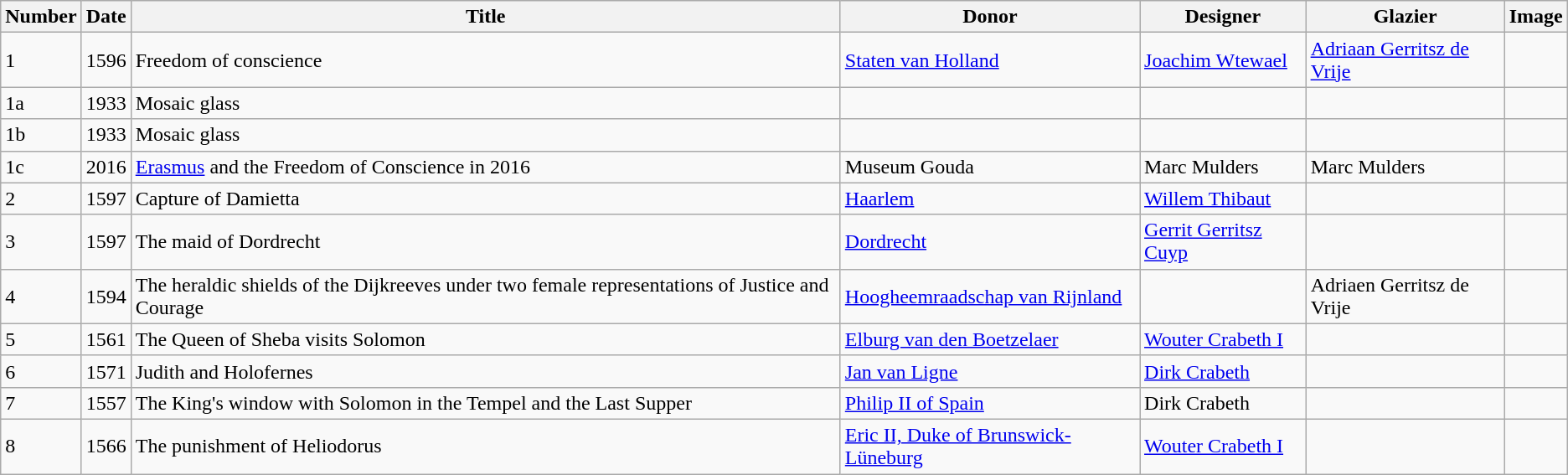<table class="wikitable">
<tr>
<th>Number</th>
<th>Date</th>
<th>Title</th>
<th>Donor</th>
<th>Designer</th>
<th>Glazier</th>
<th>Image</th>
</tr>
<tr>
<td>1</td>
<td>1596</td>
<td>Freedom of conscience</td>
<td><a href='#'>Staten van Holland</a></td>
<td><a href='#'>Joachim Wtewael</a></td>
<td><a href='#'>Adriaan Gerritsz de Vrije</a></td>
<td></td>
</tr>
<tr>
<td>1a</td>
<td>1933</td>
<td>Mosaic glass</td>
<td></td>
<td></td>
<td></td>
<td></td>
</tr>
<tr>
<td>1b</td>
<td>1933</td>
<td>Mosaic glass</td>
<td></td>
<td></td>
<td></td>
<td></td>
</tr>
<tr>
<td>1c</td>
<td>2016</td>
<td><a href='#'>Erasmus</a> and the Freedom of Conscience in 2016</td>
<td>Museum Gouda</td>
<td>Marc Mulders</td>
<td>Marc Mulders</td>
<td></td>
</tr>
<tr>
<td>2</td>
<td>1597</td>
<td>Capture of Damietta</td>
<td><a href='#'>Haarlem</a></td>
<td><a href='#'>Willem Thibaut</a></td>
<td></td>
<td></td>
</tr>
<tr>
<td>3</td>
<td>1597</td>
<td>The maid of Dordrecht</td>
<td><a href='#'>Dordrecht</a></td>
<td><a href='#'>Gerrit Gerritsz Cuyp</a></td>
<td></td>
<td></td>
</tr>
<tr>
<td>4</td>
<td>1594</td>
<td>The heraldic shields of the Dijkreeves under two female representations of Justice and Courage</td>
<td><a href='#'>Hoogheemraadschap van Rijnland</a></td>
<td></td>
<td>Adriaen Gerritsz de Vrije</td>
<td></td>
</tr>
<tr>
<td>5</td>
<td>1561</td>
<td>The Queen of Sheba visits Solomon</td>
<td><a href='#'>Elburg van den Boetzelaer</a></td>
<td><a href='#'>Wouter Crabeth I</a></td>
<td></td>
<td></td>
</tr>
<tr>
<td>6</td>
<td>1571</td>
<td>Judith and Holofernes</td>
<td><a href='#'>Jan van Ligne</a></td>
<td><a href='#'>Dirk Crabeth</a></td>
<td></td>
<td></td>
</tr>
<tr>
<td>7</td>
<td>1557</td>
<td>The King's window with Solomon in the Tempel and the Last Supper</td>
<td><a href='#'>Philip II of Spain</a></td>
<td>Dirk Crabeth</td>
<td></td>
<td></td>
</tr>
<tr>
<td>8</td>
<td>1566</td>
<td>The punishment of Heliodorus</td>
<td><a href='#'>Eric II, Duke of Brunswick-Lüneburg</a></td>
<td><a href='#'>Wouter Crabeth I</a></td>
<td></td>
<td></td>
</tr>
</table>
